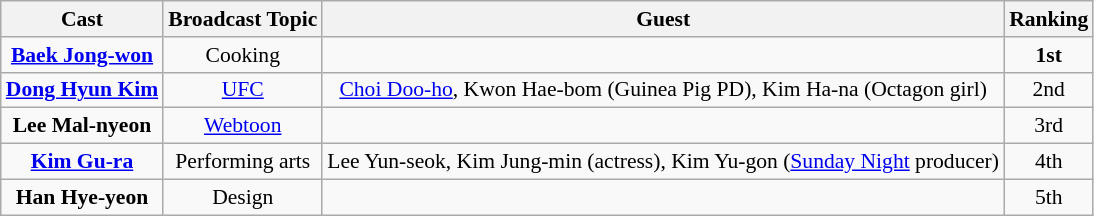<table class="wikitable" style="font-size:90%;">
<tr>
<th>Cast</th>
<th>Broadcast Topic</th>
<th>Guest</th>
<th>Ranking</th>
</tr>
<tr align="center">
<td><strong><a href='#'>Baek Jong-won</a></strong></td>
<td>Cooking</td>
<td></td>
<td><strong>1st</strong></td>
</tr>
<tr align="center">
<td><strong><a href='#'>Dong Hyun Kim</a></strong></td>
<td><a href='#'>UFC</a></td>
<td><a href='#'>Choi Doo-ho</a>, Kwon Hae-bom (Guinea Pig PD), Kim Ha-na (Octagon girl)</td>
<td>2nd</td>
</tr>
<tr align="center">
<td><strong>Lee Mal-nyeon</strong></td>
<td><a href='#'>Webtoon</a></td>
<td></td>
<td>3rd</td>
</tr>
<tr align="center">
<td><strong><a href='#'>Kim Gu-ra</a></strong></td>
<td>Performing arts</td>
<td>Lee Yun-seok, Kim Jung-min (actress), Kim Yu-gon (<a href='#'>Sunday Night</a> producer)</td>
<td>4th</td>
</tr>
<tr align="center">
<td><strong>Han Hye-yeon</strong></td>
<td>Design</td>
<td></td>
<td>5th</td>
</tr>
</table>
